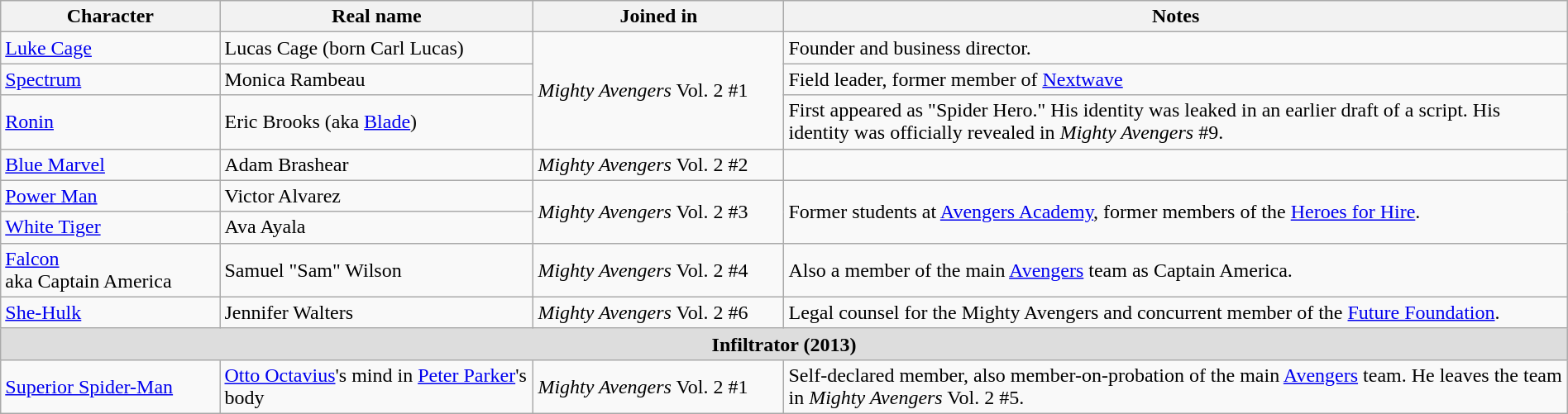<table class="wikitable" style="width:100%;">
<tr>
<th width=14%>Character</th>
<th width=20%>Real name</th>
<th width=16%>Joined in</th>
<th>Notes</th>
</tr>
<tr>
<td><a href='#'>Luke Cage</a></td>
<td>Lucas Cage (born Carl Lucas)</td>
<td rowspan="3"><em>Mighty Avengers</em> Vol. 2 #1</td>
<td>Founder and business director.</td>
</tr>
<tr>
<td><a href='#'>Spectrum</a></td>
<td>Monica Rambeau</td>
<td>Field leader, former member of <a href='#'>Nextwave</a></td>
</tr>
<tr>
<td><a href='#'>Ronin</a></td>
<td>Eric Brooks (aka <a href='#'>Blade</a>)</td>
<td>First appeared as "Spider Hero." His identity was leaked in an earlier draft of a script. His identity was officially revealed in <em>Mighty Avengers</em> #9.</td>
</tr>
<tr>
<td><a href='#'>Blue Marvel</a></td>
<td>Adam Brashear</td>
<td><em>Mighty Avengers</em> Vol. 2 #2</td>
<td></td>
</tr>
<tr>
<td><a href='#'>Power Man</a></td>
<td>Victor Alvarez</td>
<td rowspan="2"><em>Mighty Avengers</em> Vol. 2 #3</td>
<td rowspan="2">Former students at <a href='#'>Avengers Academy</a>, former members of the <a href='#'>Heroes for Hire</a>.</td>
</tr>
<tr>
<td><a href='#'>White Tiger</a></td>
<td>Ava Ayala</td>
</tr>
<tr>
<td><a href='#'>Falcon</a><br>aka Captain America</td>
<td>Samuel "Sam" Wilson</td>
<td><em>Mighty Avengers</em> Vol. 2 #4</td>
<td>Also a member of the main <a href='#'>Avengers</a> team as Captain America.</td>
</tr>
<tr>
<td><a href='#'>She-Hulk</a></td>
<td>Jennifer Walters</td>
<td><em>Mighty Avengers</em> Vol. 2 #6</td>
<td>Legal counsel for the Mighty Avengers and concurrent member of the <a href='#'>Future Foundation</a>.</td>
</tr>
<tr style="background:#ddd;">
<td colspan="4" style="text-align:center;"><strong>Infiltrator (2013)</strong></td>
</tr>
<tr>
<td><a href='#'>Superior Spider-Man</a></td>
<td><a href='#'>Otto Octavius</a>'s mind in <a href='#'>Peter Parker</a>'s body</td>
<td><em>Mighty Avengers</em> Vol. 2 #1</td>
<td>Self-declared member, also member-on-probation of the main <a href='#'>Avengers</a> team. He leaves the team in <em>Mighty Avengers</em> Vol. 2 #5.</td>
</tr>
</table>
